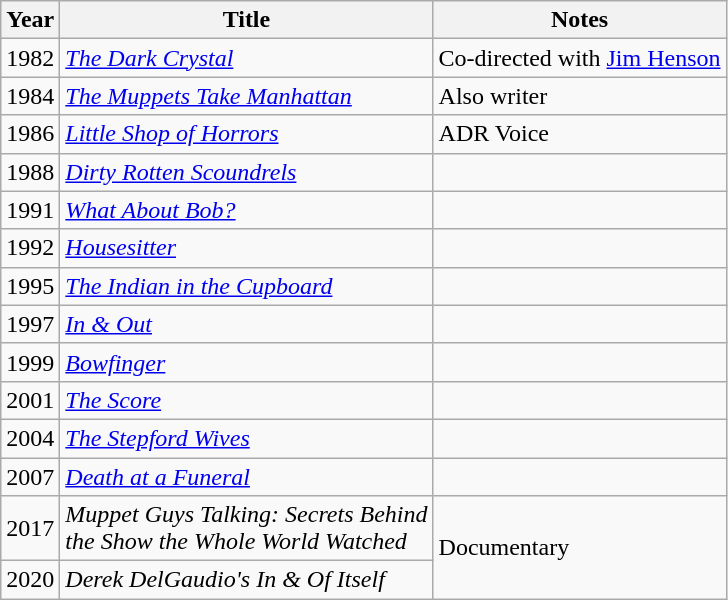<table class="wikitable sortable">
<tr>
<th>Year</th>
<th>Title</th>
<th>Notes</th>
</tr>
<tr>
<td>1982</td>
<td><em><a href='#'>The Dark Crystal</a></em></td>
<td>Co-directed with <a href='#'>Jim Henson</a></td>
</tr>
<tr>
<td>1984</td>
<td><em><a href='#'>The Muppets Take Manhattan</a></em></td>
<td>Also writer</td>
</tr>
<tr>
<td>1986</td>
<td><em><a href='#'>Little Shop of Horrors</a></em></td>
<td>ADR Voice</td>
</tr>
<tr>
<td>1988</td>
<td><em><a href='#'>Dirty Rotten Scoundrels</a></em></td>
<td></td>
</tr>
<tr>
<td>1991</td>
<td><em><a href='#'>What About Bob?</a></em></td>
<td></td>
</tr>
<tr>
<td>1992</td>
<td><em><a href='#'>Housesitter</a></em></td>
<td></td>
</tr>
<tr>
<td>1995</td>
<td><em><a href='#'>The Indian in the Cupboard</a></em></td>
<td></td>
</tr>
<tr>
<td>1997</td>
<td><em><a href='#'>In & Out</a></em></td>
<td></td>
</tr>
<tr>
<td>1999</td>
<td><em><a href='#'>Bowfinger</a></em></td>
<td></td>
</tr>
<tr>
<td>2001</td>
<td><em><a href='#'>The Score</a></em></td>
<td></td>
</tr>
<tr>
<td>2004</td>
<td><em><a href='#'>The Stepford Wives</a></em></td>
<td></td>
</tr>
<tr>
<td>2007</td>
<td><em><a href='#'>Death at a Funeral</a></em></td>
<td></td>
</tr>
<tr>
<td>2017</td>
<td><em>Muppet Guys Talking: Secrets Behind <br>the Show the Whole World Watched</em></td>
<td rowspan=2>Documentary</td>
</tr>
<tr>
<td>2020</td>
<td><em>Derek DelGaudio's In & Of Itself</em></td>
</tr>
</table>
